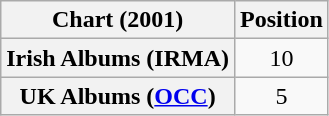<table class="wikitable plainrowheaders" style="text-align:center">
<tr>
<th scope="col">Chart (2001)</th>
<th scope="col">Position</th>
</tr>
<tr>
<th scope="row">Irish Albums (IRMA)</th>
<td>10</td>
</tr>
<tr>
<th scope="row">UK Albums (<a href='#'>OCC</a>)</th>
<td>5</td>
</tr>
</table>
